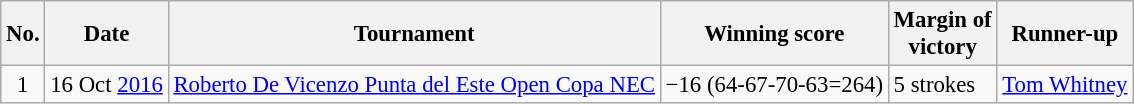<table class="wikitable" style="font-size:95%;">
<tr>
<th>No.</th>
<th>Date</th>
<th>Tournament</th>
<th>Winning score</th>
<th>Margin of<br>victory</th>
<th>Runner-up</th>
</tr>
<tr>
<td align=center>1</td>
<td align=right>16 Oct <a href='#'>2016</a></td>
<td><a href='#'>Roberto De Vicenzo Punta del Este Open Copa NEC</a></td>
<td>−16 (64-67-70-63=264)</td>
<td>5 strokes</td>
<td> <a href='#'>Tom Whitney</a></td>
</tr>
</table>
